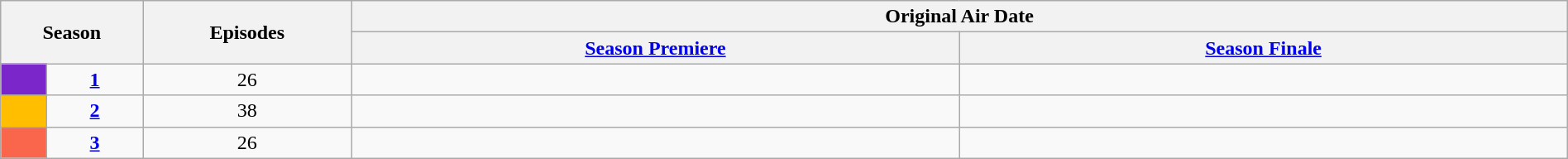<table class="wikitable" style="text-align:center; width:100%;">
<tr>
<th colspan="2" rowspan="2" width=3%>Season</th>
<th rowspan="2" width=5%>Episodes</th>
<th colspan="2">Original Air Date</th>
</tr>
<tr>
<th width=15%><a href='#'>Season Premiere</a></th>
<th width=15%><a href='#'>Season Finale</a></th>
</tr>
<tr>
<td style="background-color:#7B26CA; height:10px;"></td>
<td><strong><a href='#'>1</a></strong></td>
<td>26</td>
<td></td>
<td></td>
</tr>
<tr>
<td style="background-color:#FFBF00; height:10px;"></td>
<td><strong><a href='#'>2</a></strong></td>
<td>38</td>
<td></td>
<td></td>
</tr>
<tr>
<td style="background-color:#FA664B; height:10px;"></td>
<td><strong><a href='#'>3</a></strong></td>
<td>26</td>
<td></td>
<td></td>
</tr>
</table>
